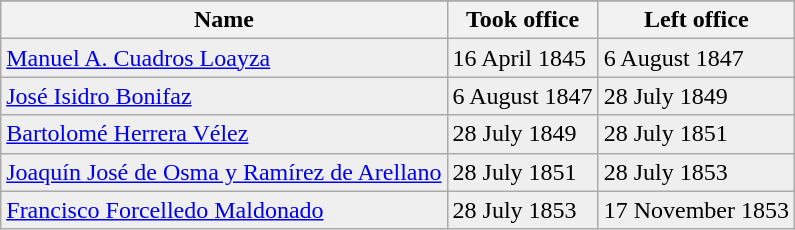<table class="wikitable">
<tr>
</tr>
<tr>
<th>Name</th>
<th>Took office</th>
<th>Left office</th>
</tr>
<tr bgcolor="efefef">
<td><a href='#'>Manuel A. Cuadros Loayza</a></td>
<td>16 April 1845</td>
<td>6 August 1847</td>
</tr>
<tr bgcolor="efefef">
<td><a href='#'>José Isidro Bonifaz</a></td>
<td>6 August 1847</td>
<td>28 July 1849</td>
</tr>
<tr bgcolor="efefef">
<td><a href='#'>Bartolomé Herrera Vélez</a></td>
<td>28 July 1849</td>
<td>28 July 1851</td>
</tr>
<tr bgcolor="efefef">
<td><a href='#'>Joaquín José de Osma y Ramírez de Arellano</a></td>
<td>28 July 1851</td>
<td>28 July 1853</td>
</tr>
<tr bgcolor="efefef">
<td><a href='#'>Francisco Forcelledo Maldonado</a></td>
<td>28 July 1853</td>
<td>17 November 1853</td>
</tr>
</table>
